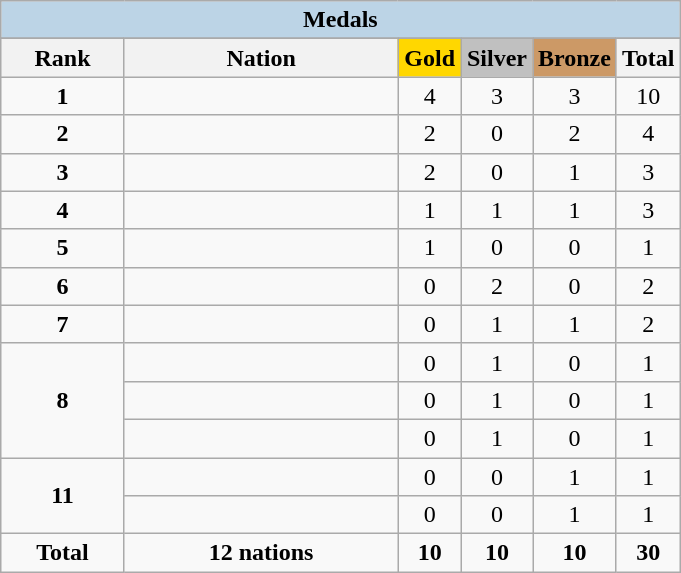<table class="wikitable" style="text-align:center">
<tr>
<td colspan="6" style="background:#BCD4E6"><strong>Medals</strong></td>
</tr>
<tr>
</tr>
<tr style="background-color:#EDEDED;">
<th width="75px" class="hintergrundfarbe5">Rank</th>
<th width="175px" class="hintergrundfarbe6">Nation</th>
<th style="background:    gold; width:35px ">Gold</th>
<th style="background:  silver; width:35px ">Silver</th>
<th style="background: #CC9966; width:35px ">Bronze</th>
<th width="35px">Total</th>
</tr>
<tr>
<td><strong>1</strong></td>
<td align=left></td>
<td>4</td>
<td>3</td>
<td>3</td>
<td>10</td>
</tr>
<tr>
<td><strong>2</strong></td>
<td align=left></td>
<td>2</td>
<td>0</td>
<td>2</td>
<td>4</td>
</tr>
<tr>
<td><strong>3</strong></td>
<td align=left></td>
<td>2</td>
<td>0</td>
<td>1</td>
<td>3</td>
</tr>
<tr>
<td><strong>4</strong></td>
<td align=left></td>
<td>1</td>
<td>1</td>
<td>1</td>
<td>3</td>
</tr>
<tr>
<td><strong>5</strong></td>
<td align=left></td>
<td>1</td>
<td>0</td>
<td>0</td>
<td>1</td>
</tr>
<tr>
<td><strong>6</strong></td>
<td align=left></td>
<td>0</td>
<td>2</td>
<td>0</td>
<td>2</td>
</tr>
<tr>
<td><strong>7</strong></td>
<td align=left></td>
<td>0</td>
<td>1</td>
<td>1</td>
<td>2</td>
</tr>
<tr>
<td rowspan=3><strong>8</strong></td>
<td align=left></td>
<td>0</td>
<td>1</td>
<td>0</td>
<td>1</td>
</tr>
<tr>
<td align=left></td>
<td>0</td>
<td>1</td>
<td>0</td>
<td>1</td>
</tr>
<tr>
<td align=left></td>
<td>0</td>
<td>1</td>
<td>0</td>
<td>1</td>
</tr>
<tr>
<td rowspan=2><strong>11</strong></td>
<td align=left></td>
<td>0</td>
<td>0</td>
<td>1</td>
<td>1</td>
</tr>
<tr>
<td align=left></td>
<td>0</td>
<td>0</td>
<td>1</td>
<td>1</td>
</tr>
<tr>
<td><strong>Total</strong></td>
<td><strong>12 nations</strong></td>
<td><strong>10</strong></td>
<td><strong>10</strong></td>
<td><strong>10</strong></td>
<td><strong>30</strong></td>
</tr>
</table>
